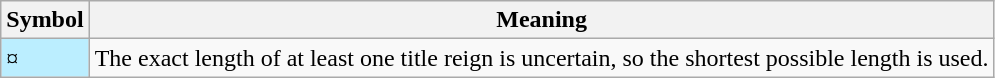<table class="wikitable">
<tr>
<th><strong>Symbol</strong></th>
<th><strong>Meaning</strong></th>
</tr>
<tr>
<td style="background-color:#bbeeff">¤</td>
<td>The exact length of at least one title reign is uncertain, so the shortest possible length is used.</td>
</tr>
</table>
